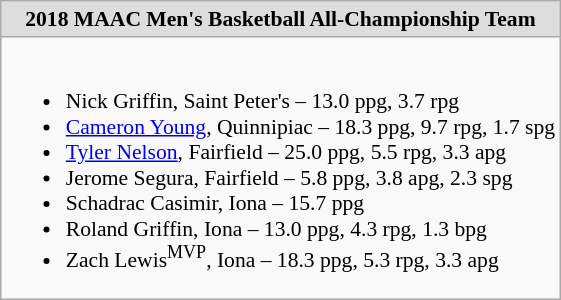<table class="wikitable" style="white-space:nowrap; font-size:90%;">
<tr>
<td style="text-align:center; background:#ddd;"><strong>2018 MAAC Men's Basketball All-Championship Team</strong> </td>
</tr>
<tr>
<td><br><ul><li>Nick Griffin, Saint Peter's – 13.0 ppg, 3.7 rpg</li><li><a href='#'>Cameron Young</a>, Quinnipiac – 18.3 ppg, 9.7 rpg, 1.7 spg</li><li><a href='#'>Tyler Nelson</a>, Fairfield – 25.0 ppg, 5.5 rpg, 3.3 apg</li><li>Jerome Segura, Fairfield – 5.8 ppg, 3.8 apg, 2.3 spg</li><li>Schadrac Casimir, Iona – 15.7 ppg</li><li>Roland Griffin, Iona – 13.0 ppg, 4.3 rpg, 1.3 bpg</li><li>Zach Lewis<sup>MVP</sup>, Iona – 18.3 ppg, 5.3 rpg, 3.3 apg</li></ul></td>
</tr>
</table>
